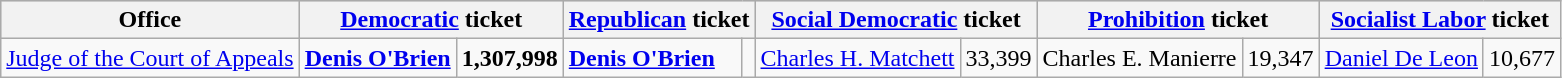<table class=wikitable>
<tr bgcolor=lightgrey>
<th>Office</th>
<th colspan="2" ><a href='#'>Democratic</a> ticket</th>
<th colspan="2" ><a href='#'>Republican</a> ticket</th>
<th colspan="2" ><a href='#'>Social Democratic</a> ticket</th>
<th colspan="2" ><a href='#'>Prohibition</a> ticket</th>
<th colspan="2" ><a href='#'>Socialist Labor</a> ticket</th>
</tr>
<tr>
<td><a href='#'>Judge of the Court of Appeals</a></td>
<td><strong><a href='#'>Denis O'Brien</a></strong></td>
<td align="right"><strong>1,307,998</strong></td>
<td><strong><a href='#'>Denis O'Brien</a></strong></td>
<td align="right"></td>
<td><a href='#'>Charles H. Matchett</a></td>
<td align="right">33,399</td>
<td>Charles E. Manierre</td>
<td align="right">19,347</td>
<td><a href='#'>Daniel De Leon</a></td>
<td align="right">10,677</td>
</tr>
</table>
